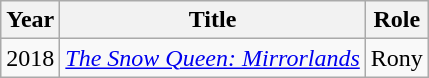<table class="wikitable">
<tr>
<th>Year</th>
<th>Title</th>
<th>Role</th>
</tr>
<tr>
<td>2018</td>
<td><em><a href='#'>The Snow Queen: Mirrorlands</a></em></td>
<td>Rony</td>
</tr>
</table>
